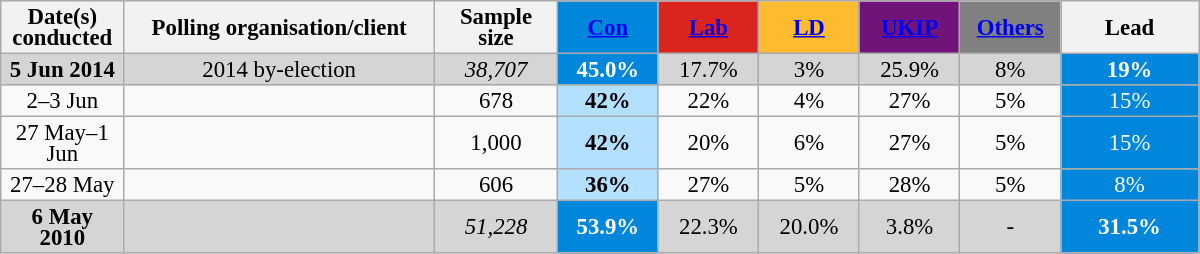<table class="wikitable sortable" style="text-align:center;font-size:95%;line-height:14px">
<tr>
<th ! style="width:75px;">Date(s)<br>conducted</th>
<th style="width:200px;">Polling organisation/client</th>
<th class="unsortable" style="width:75px;">Sample size</th>
<th class="unsortable"  style="background:#0087dc; width:60px;"><a href='#'><span>Con</span></a></th>
<th class="unsortable"  style="background:#dc241f; width:60px;"><a href='#'><span>Lab</span></a></th>
<th class="unsortable"  style="background:#fdbb30; width:60px;"><a href='#'><span>LD</span></a></th>
<th class="unsortable"  style="background:#70147a; width:60px;"><a href='#'><span>UKIP</span></a></th>
<th class="unsortable"  style="background:gray; width:60px;"><a href='#'><span>Others</span></a></th>
<th class="unsortable" style="width:85px;">Lead</th>
</tr>
<tr>
<td style="background:#D5D5D5"><strong>5 Jun 2014</strong></td>
<td style="background:#D5D5D5">2014 by-election</td>
<td style="background:#D5D5D5"><em>38,707</em></td>
<td style="background:#0087DC; color:white;"><strong>45.0%</strong></td>
<td style="background:#D5D5D5">17.7%</td>
<td style="background:#D5D5D5">3%</td>
<td style="background:#D5D5D5">25.9%</td>
<td style="background:#D5D5D5">8%</td>
<td style="background:#0087DC; color:white;"><strong>19% </strong></td>
</tr>
<tr>
<td>2–3 Jun</td>
<td></td>
<td>678</td>
<td style="background:#B3E0FF"><strong>42%</strong></td>
<td>22%</td>
<td>4%</td>
<td>27%</td>
<td>5%</td>
<td style="background:#0087DC; color:white;">15%</td>
</tr>
<tr>
<td>27 May–1 Jun</td>
<td></td>
<td>1,000</td>
<td style="background:#B3E0FF"><strong>42%</strong></td>
<td>20%</td>
<td>6%</td>
<td>27%</td>
<td>5%</td>
<td style="background:#0087DC; color:white;">15%</td>
</tr>
<tr>
<td>27–28 May</td>
<td></td>
<td>606</td>
<td style="background:#B3E0FF"><strong>36%</strong></td>
<td>27%</td>
<td>5%</td>
<td>28%</td>
<td>5%</td>
<td style="background:#0087DC; color:white;">8%</td>
</tr>
<tr>
<td style="background:#D5D5D5"><strong>6 May 2010</strong></td>
<td style="background:#D5D5D5"></td>
<td style="background:#D5D5D5"><em>51,228</em></td>
<td style="background:#0087DC; color:white;"><strong>53.9%</strong></td>
<td style="background:#D5D5D5">22.3%</td>
<td style="background:#D5D5D5">20.0%</td>
<td style="background:#D5D5D5">3.8%</td>
<td style="background:#D5D5D5">-</td>
<td style="background:#0087DC; color:white;"><strong>31.5% </strong></td>
</tr>
</table>
